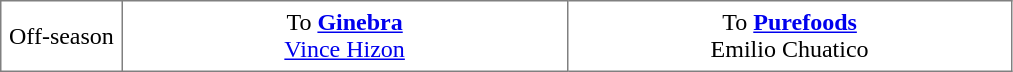<table border="1" style="border-collapse:collapse; text-align: center" cellpadding="5">
<tr>
<td style="width:12%">Off-season</td>
<td style="width:44%" valign="top">To <strong><a href='#'>Ginebra</a></strong><br><a href='#'>Vince Hizon</a></td>
<td style="width:44%" valign="top">To <strong><a href='#'>Purefoods</a></strong><br>Emilio Chuatico</td>
</tr>
</table>
